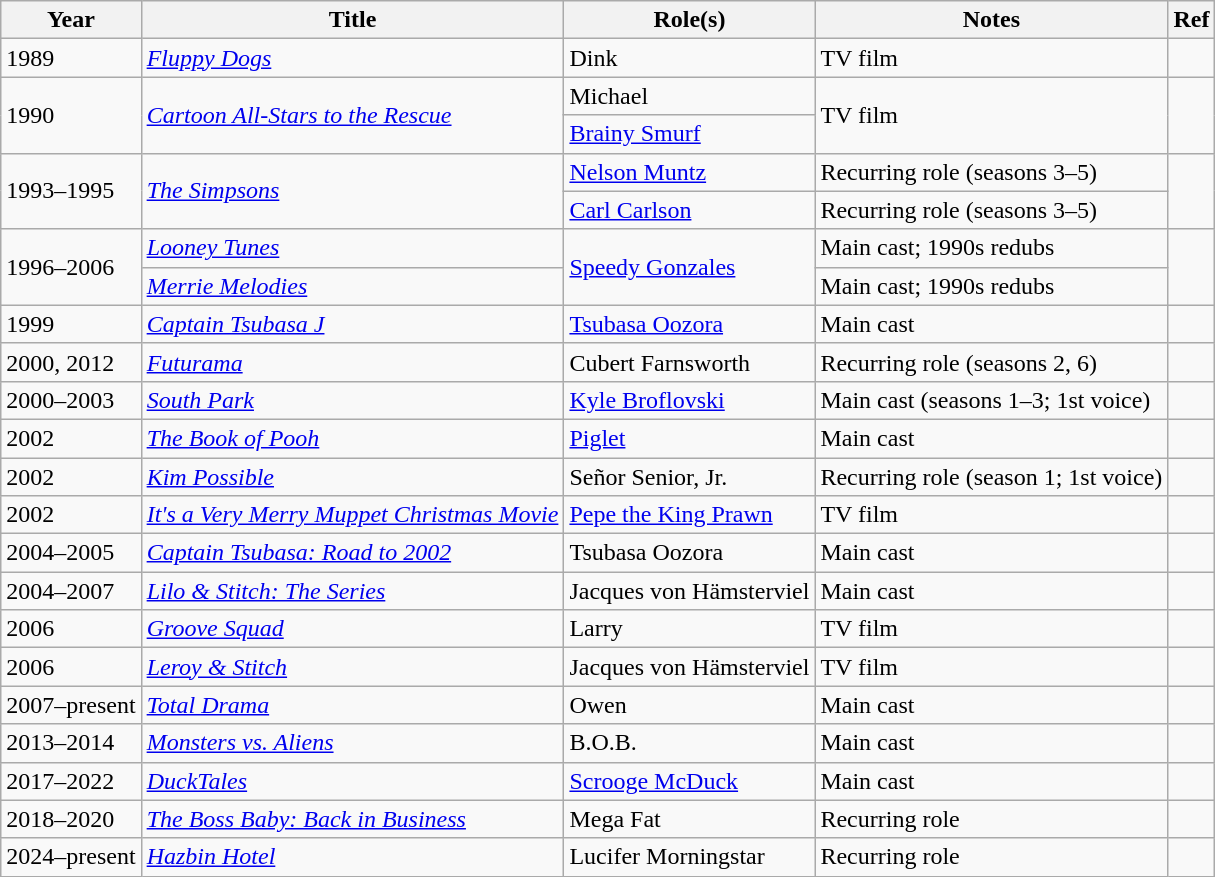<table class="wikitable plainrowheaders sortable">
<tr>
<th scope="col">Year</th>
<th scope="col">Title</th>
<th scope="col">Role(s)</th>
<th scope="col">Notes</th>
<th scope="col" class="unsortable">Ref</th>
</tr>
<tr>
<td>1989</td>
<td><em><a href='#'>Fluppy Dogs</a></em></td>
<td>Dink</td>
<td>TV film</td>
<td></td>
</tr>
<tr>
<td rowspan=2>1990</td>
<td rowspan=2><em><a href='#'>Cartoon All-Stars to the Rescue</a></em></td>
<td>Michael</td>
<td rowspan=2>TV film</td>
<td rowspan=2></td>
</tr>
<tr>
<td><a href='#'>Brainy Smurf</a></td>
</tr>
<tr>
<td rowspan=2>1993–1995</td>
<td rowspan=2><em><a href='#'>The Simpsons</a></em></td>
<td><a href='#'>Nelson Muntz</a></td>
<td>Recurring role (seasons 3–5)</td>
<td rowspan=2></td>
</tr>
<tr>
<td><a href='#'>Carl Carlson</a></td>
<td>Recurring role (seasons 3–5)</td>
</tr>
<tr>
<td rowspan=2>1996–2006</td>
<td><em><a href='#'>Looney Tunes</a></em></td>
<td rowspan=2><a href='#'>Speedy Gonzales</a></td>
<td>Main cast; 1990s redubs</td>
<td rowspan=2></td>
</tr>
<tr>
<td><em><a href='#'>Merrie Melodies</a></em></td>
<td>Main cast; 1990s redubs</td>
</tr>
<tr>
<td>1999</td>
<td><em><a href='#'>Captain Tsubasa J</a></em></td>
<td><a href='#'>Tsubasa Oozora</a></td>
<td>Main cast</td>
<td></td>
</tr>
<tr>
<td>2000, 2012</td>
<td><em><a href='#'>Futurama</a></em></td>
<td>Cubert Farnsworth</td>
<td>Recurring role (seasons 2, 6)</td>
<td></td>
</tr>
<tr>
<td>2000–2003</td>
<td><em><a href='#'>South Park</a></em></td>
<td><a href='#'>Kyle Broflovski</a></td>
<td>Main cast (seasons 1–3; 1st voice)</td>
<td></td>
</tr>
<tr>
<td>2002</td>
<td><em><a href='#'>The Book of Pooh</a></em></td>
<td><a href='#'>Piglet</a></td>
<td>Main cast</td>
<td></td>
</tr>
<tr>
<td>2002</td>
<td><em><a href='#'>Kim Possible</a></em></td>
<td>Señor Senior, Jr.</td>
<td>Recurring role (season 1; 1st voice)</td>
<td></td>
</tr>
<tr>
<td>2002</td>
<td><em><a href='#'>It's a Very Merry Muppet Christmas Movie</a></em></td>
<td><a href='#'>Pepe the King Prawn</a></td>
<td>TV film</td>
<td></td>
</tr>
<tr>
<td>2004–2005</td>
<td><em><a href='#'>Captain Tsubasa: Road to 2002</a></em></td>
<td>Tsubasa Oozora</td>
<td>Main cast</td>
<td></td>
</tr>
<tr>
<td>2004–2007</td>
<td><em><a href='#'>Lilo & Stitch: The Series</a></em></td>
<td>Jacques von Hämsterviel</td>
<td>Main cast</td>
<td></td>
</tr>
<tr>
<td>2006</td>
<td><em><a href='#'>Groove Squad</a></em></td>
<td>Larry</td>
<td>TV film</td>
<td></td>
</tr>
<tr>
<td>2006</td>
<td><em><a href='#'>Leroy & Stitch</a></em></td>
<td>Jacques von Hämsterviel</td>
<td>TV film</td>
<td></td>
</tr>
<tr>
<td>2007–present</td>
<td><em><a href='#'>Total Drama</a></em></td>
<td>Owen</td>
<td>Main cast</td>
<td></td>
</tr>
<tr>
<td>2013–2014</td>
<td><em><a href='#'>Monsters vs. Aliens</a></em></td>
<td>B.O.B.</td>
<td>Main cast</td>
<td></td>
</tr>
<tr>
<td>2017–2022</td>
<td><em><a href='#'>DuckTales</a></em></td>
<td><a href='#'>Scrooge McDuck</a></td>
<td>Main cast</td>
<td></td>
</tr>
<tr>
<td>2018–2020</td>
<td><em><a href='#'>The Boss Baby: Back in Business</a></em></td>
<td>Mega Fat</td>
<td>Recurring role</td>
<td></td>
</tr>
<tr>
<td>2024–present</td>
<td><em><a href='#'>Hazbin Hotel</a></em></td>
<td>Lucifer Morningstar</td>
<td>Recurring role</td>
<td></td>
</tr>
</table>
